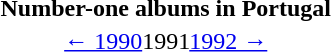<table class="toc" id="toc" summary="Contents">
<tr>
<th>Number-one albums in Portugal</th>
</tr>
<tr>
<td align="center"><a href='#'>← 1990</a>1991<a href='#'>1992 →</a></td>
</tr>
</table>
